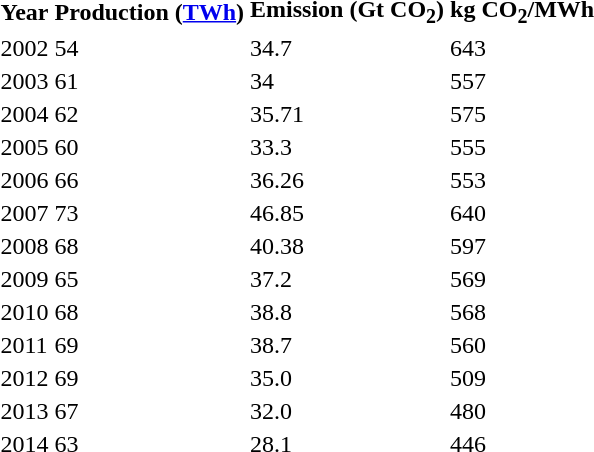<table>
<tr>
<th>Year</th>
<th>Production (<a href='#'>TWh</a>)</th>
<th>Emission (Gt CO<sub>2</sub>)</th>
<th>kg CO<sub>2</sub>/MWh</th>
</tr>
<tr --->
<td>2002</td>
<td>54</td>
<td>34.7</td>
<td>643</td>
</tr>
<tr --->
<td>2003</td>
<td>61</td>
<td>34</td>
<td>557</td>
</tr>
<tr --->
<td>2004</td>
<td>62</td>
<td>35.71</td>
<td>575</td>
</tr>
<tr --->
<td>2005</td>
<td>60</td>
<td>33.3</td>
<td>555</td>
</tr>
<tr --->
<td>2006</td>
<td>66</td>
<td>36.26</td>
<td>553</td>
</tr>
<tr --->
<td>2007</td>
<td>73</td>
<td>46.85</td>
<td>640</td>
</tr>
<tr --->
<td>2008</td>
<td>68</td>
<td>40.38</td>
<td>597</td>
</tr>
<tr --->
<td>2009</td>
<td>65</td>
<td>37.2</td>
<td>569</td>
</tr>
<tr --->
<td>2010</td>
<td>68</td>
<td>38.8</td>
<td>568</td>
</tr>
<tr --->
<td>2011</td>
<td>69</td>
<td>38.7</td>
<td>560</td>
</tr>
<tr --->
<td>2012</td>
<td>69</td>
<td>35.0</td>
<td>509</td>
</tr>
<tr --->
<td>2013</td>
<td>67</td>
<td>32.0</td>
<td>480</td>
</tr>
<tr --->
<td>2014</td>
<td>63</td>
<td>28.1</td>
<td>446</td>
</tr>
<tr --->
</tr>
</table>
